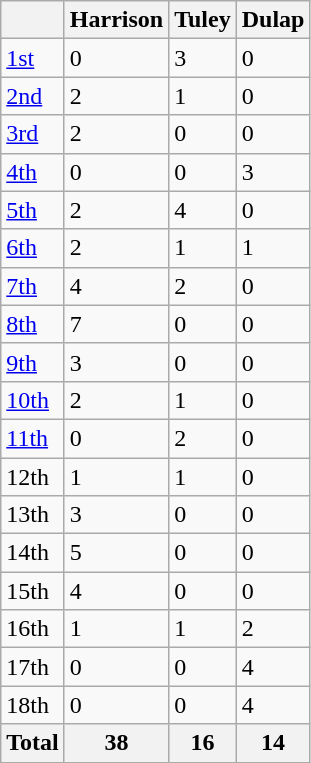<table class="wikitable  mw-collapsible mw-collapsed">
<tr>
<th></th>
<th>Harrison</th>
<th>Tuley</th>
<th>Dulap</th>
</tr>
<tr>
<td><a href='#'>1st</a></td>
<td>0</td>
<td>3</td>
<td>0</td>
</tr>
<tr>
<td><a href='#'>2nd</a></td>
<td>2</td>
<td>1</td>
<td>0</td>
</tr>
<tr>
<td><a href='#'>3rd</a></td>
<td>2</td>
<td>0</td>
<td>0</td>
</tr>
<tr>
<td><a href='#'>4th</a></td>
<td>0</td>
<td>0</td>
<td>3</td>
</tr>
<tr>
<td><a href='#'>5th</a></td>
<td>2</td>
<td>4</td>
<td>0</td>
</tr>
<tr>
<td><a href='#'>6th</a></td>
<td>2</td>
<td>1</td>
<td>1</td>
</tr>
<tr>
<td><a href='#'>7th</a></td>
<td>4</td>
<td>2</td>
<td>0</td>
</tr>
<tr>
<td><a href='#'>8th</a></td>
<td>7</td>
<td>0</td>
<td>0</td>
</tr>
<tr>
<td><a href='#'>9th</a></td>
<td>3</td>
<td>0</td>
<td>0</td>
</tr>
<tr>
<td><a href='#'>10th</a></td>
<td>2</td>
<td>1</td>
<td>0</td>
</tr>
<tr>
<td><a href='#'>11th</a></td>
<td>0</td>
<td>2</td>
<td>0</td>
</tr>
<tr>
<td>12th</td>
<td>1</td>
<td>1</td>
<td>0</td>
</tr>
<tr>
<td>13th</td>
<td>3</td>
<td>0</td>
<td>0</td>
</tr>
<tr>
<td>14th</td>
<td>5</td>
<td>0</td>
<td>0</td>
</tr>
<tr>
<td>15th</td>
<td>4</td>
<td>0</td>
<td>0</td>
</tr>
<tr>
<td>16th</td>
<td>1</td>
<td>1</td>
<td>2</td>
</tr>
<tr>
<td>17th</td>
<td>0</td>
<td>0</td>
<td>4</td>
</tr>
<tr>
<td>18th</td>
<td>0</td>
<td>0</td>
<td>4</td>
</tr>
<tr>
<th>Total</th>
<th>38</th>
<th>16</th>
<th>14</th>
</tr>
</table>
